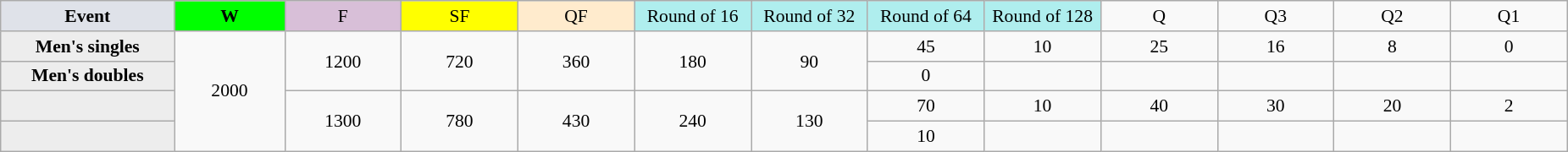<table class="wikitable" style="font-size:90%;text-align:center">
<tr>
<td style="width:130px; background:#dfe2e9;"><strong>Event</strong></td>
<td style="width:80px; background:lime;"><strong>W</strong></td>
<td style="width:85px; background:thistle;">F</td>
<td style="width:85px; background:#ff0;">SF</td>
<td style="width:85px; background:#ffebcd;">QF</td>
<td style="width:85px; background:#afeeee;">Round of 16</td>
<td style="width:85px; background:#afeeee;">Round of 32</td>
<td style="width:85px; background:#afeeee;">Round of 64</td>
<td style="width:85px; background:#afeeee;">Round of 128</td>
<td style="width:85px;">Q</td>
<td style="width:85px;">Q3</td>
<td style="width:85px;">Q2</td>
<td style="width:85px;">Q1</td>
</tr>
<tr>
<th style="background:#ededed;">Men's singles</th>
<td rowspan="4">2000</td>
<td rowspan="2">1200</td>
<td rowspan="2">720</td>
<td rowspan="2">360</td>
<td rowspan="2">180</td>
<td rowspan="2">90</td>
<td>45</td>
<td>10</td>
<td>25</td>
<td>16</td>
<td>8</td>
<td>0</td>
</tr>
<tr>
<th style="background:#ededed;">Men's doubles</th>
<td>0</td>
<td></td>
<td></td>
<td></td>
<td></td>
<td></td>
</tr>
<tr>
<th style="background:#ededed;"></th>
<td rowspan="2">1300</td>
<td rowspan="2">780</td>
<td rowspan="2">430</td>
<td rowspan="2">240</td>
<td rowspan="2">130</td>
<td>70</td>
<td>10</td>
<td>40</td>
<td>30</td>
<td>20</td>
<td>2</td>
</tr>
<tr>
<th style="background:#ededed;"></th>
<td>10</td>
<td></td>
<td></td>
<td></td>
<td></td>
<td></td>
</tr>
</table>
